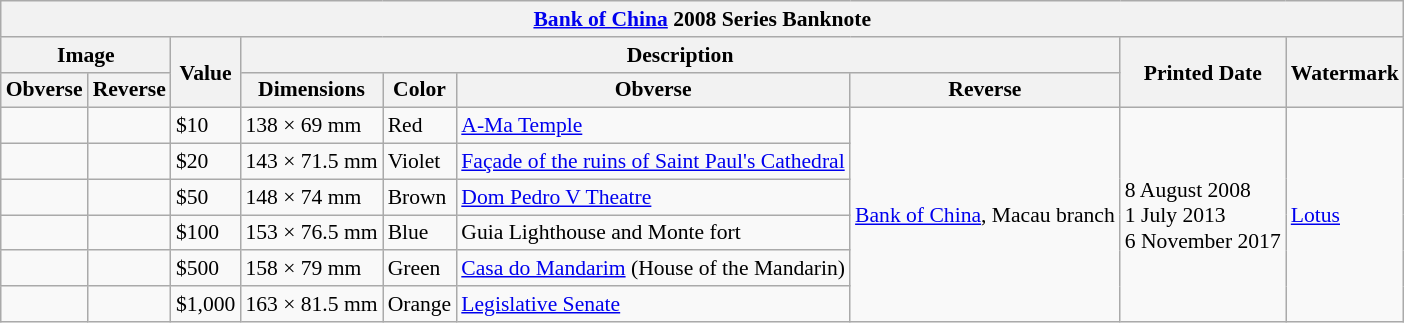<table class="wikitable" style="font-size: 90%">
<tr>
<th colspan="9"><a href='#'>Bank of China</a> 2008 Series Banknote</th>
</tr>
<tr>
<th colspan="2">Image</th>
<th rowspan="2">Value</th>
<th colspan="4">Description</th>
<th rowspan="2">Printed Date</th>
<th rowspan="2">Watermark</th>
</tr>
<tr>
<th>Obverse</th>
<th>Reverse</th>
<th>Dimensions</th>
<th>Color</th>
<th>Obverse</th>
<th>Reverse</th>
</tr>
<tr>
<td style="text-align:center"></td>
<td style="text-align:center"></td>
<td>$10</td>
<td>138 × 69 mm</td>
<td>Red</td>
<td><a href='#'>A-Ma Temple</a></td>
<td rowspan="7"><a href='#'>Bank of China</a>, Macau branch</td>
<td rowspan="7">8 August 2008 <br>1 July 2013 <br>6 November 2017</td>
<td rowspan="7"><a href='#'>Lotus</a></td>
</tr>
<tr>
<td style="text-align:center"></td>
<td style="text-align:center"></td>
<td>$20</td>
<td>143 × 71.5 mm</td>
<td>Violet</td>
<td><a href='#'>Façade of the ruins of Saint Paul's Cathedral</a></td>
</tr>
<tr>
<td style="text-align:center"></td>
<td style="text-align:center"></td>
<td>$50</td>
<td>148 × 74 mm</td>
<td>Brown</td>
<td><a href='#'>Dom Pedro V Theatre</a></td>
</tr>
<tr>
<td style="text-align:center"></td>
<td style="text-align:center"></td>
<td>$100</td>
<td>153 × 76.5 mm</td>
<td>Blue</td>
<td>Guia Lighthouse and Monte fort</td>
</tr>
<tr>
<td style="text-align:center"></td>
<td style="text-align:center"></td>
<td>$500</td>
<td>158 × 79 mm</td>
<td>Green</td>
<td><a href='#'>Casa do Mandarim</a> (House of the Mandarin)</td>
</tr>
<tr>
<td style="text-align:center"></td>
<td style="text-align:center"></td>
<td>$1,000</td>
<td>163 × 81.5 mm</td>
<td>Orange</td>
<td><a href='#'>Legislative Senate</a></td>
</tr>
</table>
